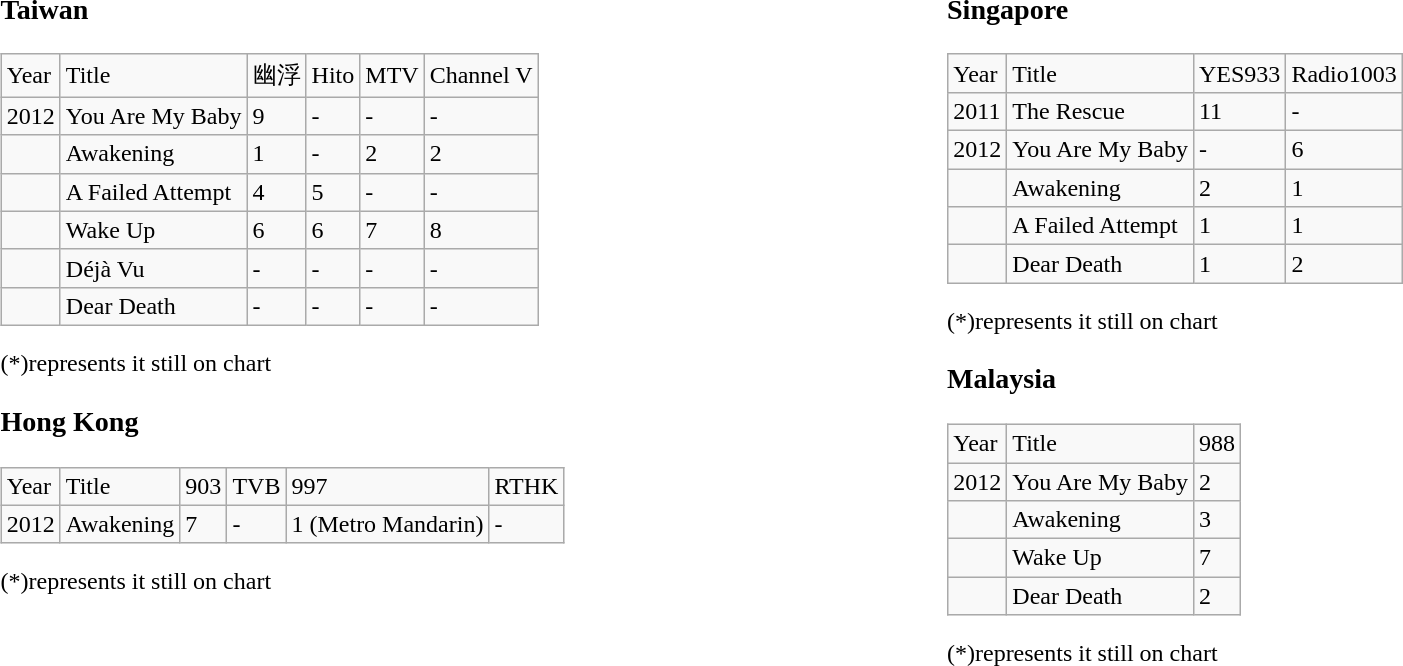<table border="0" cellpadding="5" width="100%">
<tr ---- valign="top">
<td width="50%"></td>
<td width="50%"></td>
</tr>
<tr ---->
<td valign="top"><br><h3>Taiwan</h3><table class="wikitable">
<tr>
<td>Year</td>
<td>Title</td>
<td>幽浮</td>
<td>Hito</td>
<td>MTV</td>
<td>Channel V</td>
</tr>
<tr>
<td>2012</td>
<td>You Are My Baby</td>
<td>9</td>
<td>-</td>
<td>-</td>
<td>-</td>
</tr>
<tr>
<td></td>
<td>Awakening</td>
<td>1</td>
<td>-</td>
<td>2</td>
<td>2</td>
</tr>
<tr>
<td></td>
<td>A Failed Attempt</td>
<td>4</td>
<td>5</td>
<td>-</td>
<td>-</td>
</tr>
<tr>
<td></td>
<td>Wake Up</td>
<td>6</td>
<td>6</td>
<td>7</td>
<td>8</td>
</tr>
<tr>
<td></td>
<td>Déjà Vu</td>
<td>-</td>
<td>-</td>
<td>-</td>
<td>-</td>
</tr>
<tr>
<td></td>
<td>Dear Death</td>
<td>-</td>
<td>-</td>
<td>-</td>
<td>-</td>
</tr>
</table>
(*)represents it still on chart <br><h3>Hong Kong</h3><table class="wikitable">
<tr>
<td>Year</td>
<td>Title</td>
<td>903</td>
<td>TVB</td>
<td>997</td>
<td>RTHK</td>
</tr>
<tr>
<td>2012</td>
<td>Awakening</td>
<td>7</td>
<td>-</td>
<td>1 (Metro Mandarin)</td>
<td>-</td>
</tr>
</table>
(*)represents it still on chart <br></td>
<td valign="top"><br><h3>Singapore</h3><table class="wikitable">
<tr>
<td>Year</td>
<td>Title</td>
<td>YES933</td>
<td>Radio1003</td>
</tr>
<tr>
<td>2011</td>
<td>The Rescue</td>
<td>11</td>
<td>-</td>
</tr>
<tr>
<td>2012</td>
<td>You Are My Baby</td>
<td>-</td>
<td>6</td>
</tr>
<tr>
<td></td>
<td>Awakening</td>
<td>2</td>
<td>1</td>
</tr>
<tr>
<td></td>
<td>A Failed Attempt</td>
<td>1</td>
<td>1</td>
</tr>
<tr>
<td></td>
<td>Dear Death</td>
<td>1</td>
<td>2</td>
</tr>
</table>
(*)represents it still on chart <br><h3>Malaysia</h3><table class="wikitable">
<tr>
<td>Year</td>
<td>Title</td>
<td>988</td>
</tr>
<tr>
<td>2012</td>
<td>You Are My Baby</td>
<td>2</td>
</tr>
<tr>
<td></td>
<td>Awakening</td>
<td>3</td>
</tr>
<tr>
<td></td>
<td>Wake Up</td>
<td>7</td>
</tr>
<tr>
<td></td>
<td>Dear Death</td>
<td>2</td>
</tr>
</table>
(*)represents it still on chart <br></td>
</tr>
</table>
